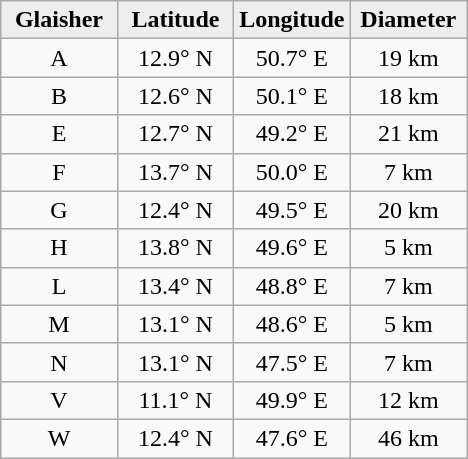<table class="wikitable">
<tr>
<th width="25%" style="background:#eeeeee;">Glaisher</th>
<th width="25%" style="background:#eeeeee;">Latitude</th>
<th width="25%" style="background:#eeeeee;">Longitude</th>
<th width="25%" style="background:#eeeeee;">Diameter</th>
</tr>
<tr>
<td align="center">A</td>
<td align="center">12.9° N</td>
<td align="center">50.7° E</td>
<td align="center">19 km</td>
</tr>
<tr>
<td align="center">B</td>
<td align="center">12.6° N</td>
<td align="center">50.1° E</td>
<td align="center">18 km</td>
</tr>
<tr>
<td align="center">E</td>
<td align="center">12.7° N</td>
<td align="center">49.2° E</td>
<td align="center">21 km</td>
</tr>
<tr>
<td align="center">F</td>
<td align="center">13.7° N</td>
<td align="center">50.0° E</td>
<td align="center">7 km</td>
</tr>
<tr>
<td align="center">G</td>
<td align="center">12.4° N</td>
<td align="center">49.5° E</td>
<td align="center">20 km</td>
</tr>
<tr>
<td align="center">H</td>
<td align="center">13.8° N</td>
<td align="center">49.6° E</td>
<td align="center">5 km</td>
</tr>
<tr>
<td align="center">L</td>
<td align="center">13.4° N</td>
<td align="center">48.8° E</td>
<td align="center">7 km</td>
</tr>
<tr>
<td align="center">M</td>
<td align="center">13.1° N</td>
<td align="center">48.6° E</td>
<td align="center">5 km</td>
</tr>
<tr>
<td align="center">N</td>
<td align="center">13.1° N</td>
<td align="center">47.5° E</td>
<td align="center">7 km</td>
</tr>
<tr>
<td align="center">V</td>
<td align="center">11.1° N</td>
<td align="center">49.9° E</td>
<td align="center">12 km</td>
</tr>
<tr>
<td align="center">W</td>
<td align="center">12.4° N</td>
<td align="center">47.6° E</td>
<td align="center">46 km</td>
</tr>
</table>
